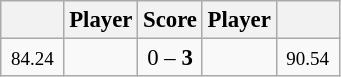<table class="wikitable" style="font-size:95%">
<tr>
<th width="35"></th>
<th>Player</th>
<th>Score</th>
<th>Player</th>
<th width="35"></th>
</tr>
<tr>
<td align=center><small><span>84.24</span></small></td>
<td align=left></td>
<td align="center">0 – <strong>3</strong></td>
<td align=left></td>
<td align=center><small><span>90.54</span></small></td>
</tr>
</table>
